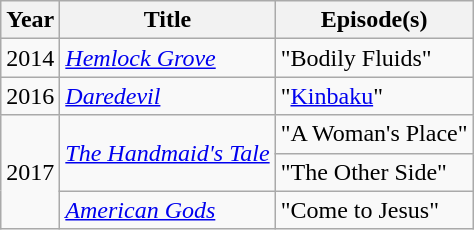<table class="wikitable">
<tr>
<th>Year</th>
<th>Title</th>
<th>Episode(s)</th>
</tr>
<tr>
<td>2014</td>
<td><em><a href='#'>Hemlock Grove</a></em></td>
<td>"Bodily Fluids"</td>
</tr>
<tr>
<td>2016</td>
<td><em><a href='#'>Daredevil</a></em></td>
<td>"<a href='#'>Kinbaku</a>"</td>
</tr>
<tr>
<td rowspan=3>2017</td>
<td rowspan=2><em><a href='#'>The Handmaid's Tale</a></em></td>
<td>"A Woman's Place"</td>
</tr>
<tr>
<td>"The Other Side"</td>
</tr>
<tr>
<td><em><a href='#'>American Gods</a></em></td>
<td>"Come to Jesus"</td>
</tr>
</table>
